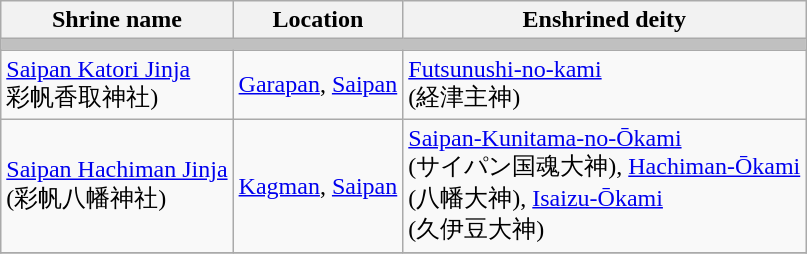<table class="wikitable">
<tr>
<th>Shrine name</th>
<th>Location</th>
<th>Enshrined deity</th>
</tr>
<tr>
<td colspan=3 style="background-color:#C0C0C0;"><strong></strong></td>
</tr>
<tr>
<td><a href='#'>Saipan Katori Jinja</a><br>彩帆香取神社)</td>
<td><a href='#'>Garapan</a>, <a href='#'>Saipan</a></td>
<td><a href='#'>Futsunushi-no-kami</a><br>(経津主神)</td>
</tr>
<tr>
<td><a href='#'>Saipan Hachiman Jinja</a><br>(彩帆八幡神社)</td>
<td><a href='#'>Kagman</a>, <a href='#'>Saipan</a></td>
<td><a href='#'>Saipan-Kunitama-no-Ōkami</a><br>(サイパン国魂大神), <a href='#'>Hachiman-Ōkami</a><br>(八幡大神), <a href='#'>Isaizu-Ōkami</a><br>(久伊豆大神)</td>
</tr>
<tr>
</tr>
</table>
